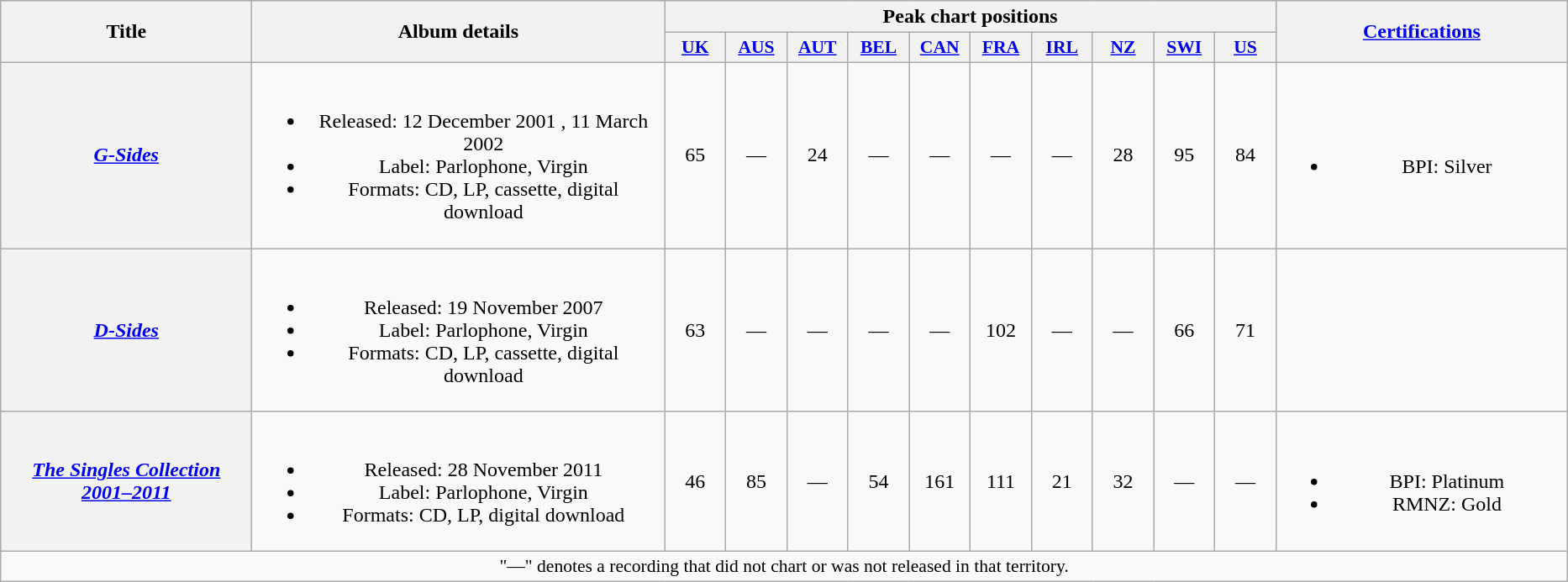<table class="wikitable plainrowheaders" style="text-align:center;" border="1">
<tr>
<th scope="col" rowspan="2" style="width:12em;">Title</th>
<th scope="col" rowspan="2" style="width:20em;">Album details</th>
<th scope="col" colspan="10">Peak chart positions</th>
<th scope="col" rowspan="2" style="width:14em;"><a href='#'>Certifications</a></th>
</tr>
<tr>
<th scope="col" style="width:2.9em;font-size:90%;"><a href='#'>UK</a><br></th>
<th scope="col" style="width:2.9em;font-size:90%;"><a href='#'>AUS</a><br></th>
<th scope="col" style="width:2.9em;font-size:90%;"><a href='#'>AUT</a><br></th>
<th scope="col" style="width:2.9em;font-size:90%;"><a href='#'>BEL</a><br></th>
<th scope="col" style="width:2.9em;font-size:90%;"><a href='#'>CAN</a><br></th>
<th scope="col" style="width:2.9em;font-size:90%;"><a href='#'>FRA</a><br></th>
<th scope="col" style="width:2.9em;font-size:90%;"><a href='#'>IRL</a><br></th>
<th scope="col" style="width:2.9em;font-size:90%;"><a href='#'>NZ</a><br></th>
<th scope="col" style="width:2.9em;font-size:90%;"><a href='#'>SWI</a><br></th>
<th scope="col" style="width:2.9em;font-size:90%;"><a href='#'>US</a><br></th>
</tr>
<tr>
<th scope="row"><em><a href='#'>G-Sides</a></em></th>
<td><br><ul><li>Released: 12 December 2001 , 11 March 2002 </li><li>Label: Parlophone, Virgin</li><li>Formats: CD, LP, cassette, digital download</li></ul></td>
<td>65</td>
<td>—</td>
<td>24</td>
<td>—</td>
<td>—</td>
<td>—</td>
<td>—</td>
<td>28</td>
<td>95</td>
<td>84</td>
<td><br><ul><li>BPI: Silver</li></ul></td>
</tr>
<tr>
<th scope="row"><em><a href='#'>D-Sides</a></em></th>
<td><br><ul><li>Released: 19 November 2007 </li><li>Label: Parlophone, Virgin</li><li>Formats: CD, LP, cassette, digital download</li></ul></td>
<td>63</td>
<td>—</td>
<td>—</td>
<td>—</td>
<td>—</td>
<td>102</td>
<td>—</td>
<td>—</td>
<td>66</td>
<td>71</td>
<td></td>
</tr>
<tr>
<th scope="row"><em><a href='#'>The Singles Collection 2001–2011</a></em></th>
<td><br><ul><li>Released: 28 November 2011</li><li>Label: Parlophone, Virgin</li><li>Formats: CD, LP, digital download</li></ul></td>
<td>46</td>
<td>85</td>
<td>—</td>
<td>54</td>
<td>161</td>
<td>111</td>
<td>21</td>
<td>32</td>
<td>—</td>
<td>—</td>
<td><br><ul><li>BPI: Platinum</li><li>RMNZ: Gold</li></ul></td>
</tr>
<tr>
<td colspan="14" style="font-size:90%">"—" denotes a recording that did not chart or was not released in that territory.</td>
</tr>
</table>
